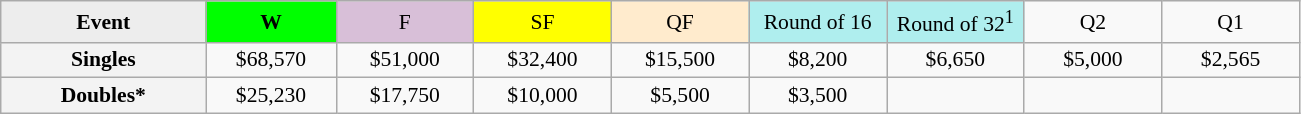<table class=wikitable style=font-size:90%;text-align:center>
<tr>
<td style="width:130px; background:#ededed;"><strong>Event</strong></td>
<td style="width:80px; background:lime;"><strong>W</strong></td>
<td style="width:85px; background:thistle;">F</td>
<td style="width:85px; background:#ff0;">SF</td>
<td style="width:85px; background:#ffebcd;">QF</td>
<td style="width:85px; background:#afeeee;">Round of 16</td>
<td style="width:85px; background:#afeeee;">Round of 32<sup>1</sup></td>
<td width=85>Q2</td>
<td width=85>Q1</td>
</tr>
<tr>
<td style="background:#f3f3f3;"><strong>Singles</strong></td>
<td>$68,570</td>
<td>$51,000</td>
<td>$32,400</td>
<td>$15,500</td>
<td>$8,200</td>
<td>$6,650</td>
<td>$5,000</td>
<td>$2,565</td>
</tr>
<tr>
<td style="background:#f3f3f3;"><strong>Doubles*</strong></td>
<td>$25,230</td>
<td>$17,750</td>
<td>$10,000</td>
<td>$5,500</td>
<td>$3,500</td>
<td></td>
<td></td>
<td></td>
</tr>
</table>
